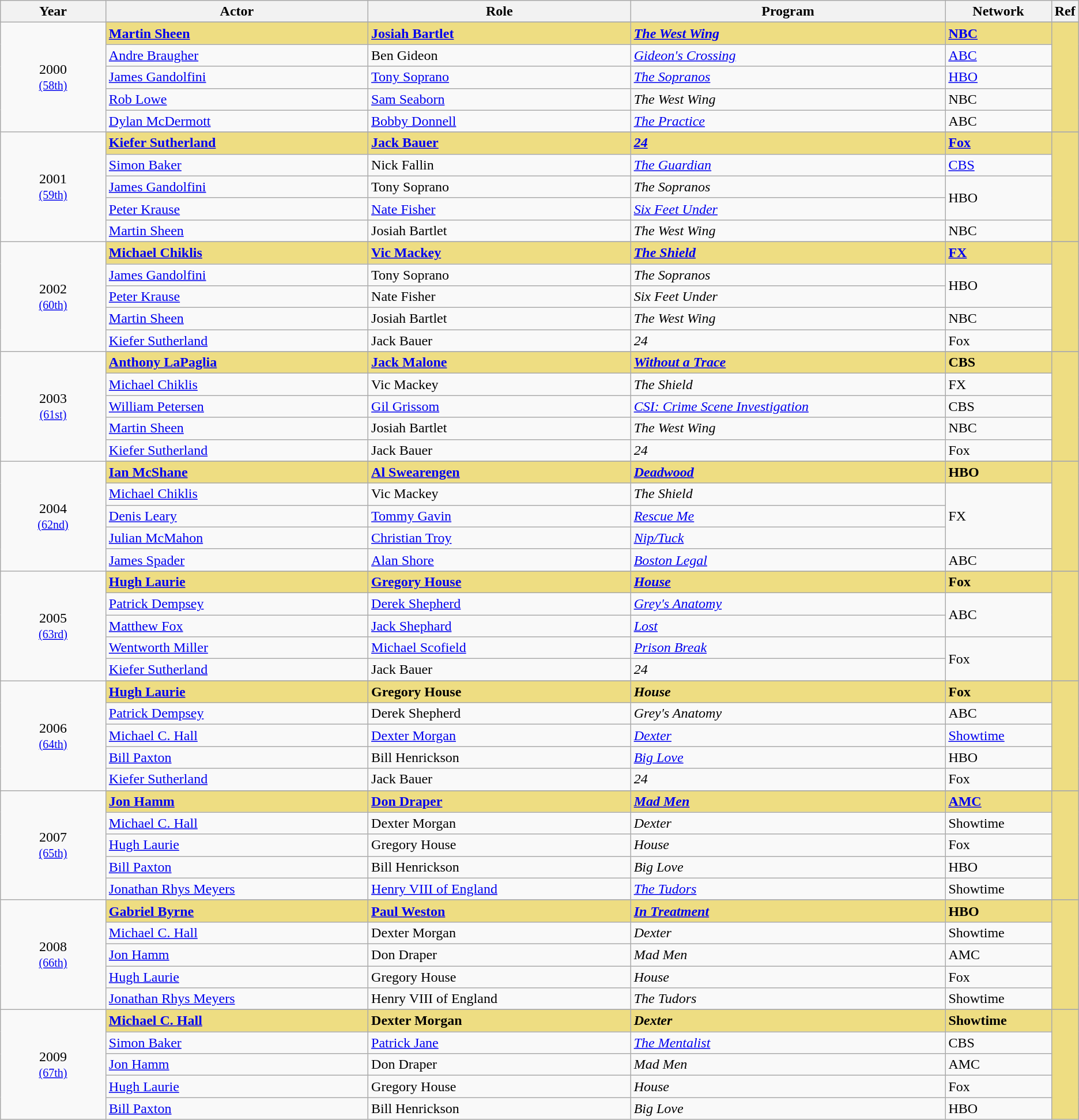<table class="wikitable">
<tr>
<th style="width:10%;">Year</th>
<th style="width:25%;">Actor</th>
<th style="width:25%;">Role</th>
<th style="width:30%;">Program</th>
<th style="width:10%;">Network</th>
<th style="width:5%;">Ref</th>
</tr>
<tr>
<td rowspan="6" style="text-align:center;">2000 <br><small><a href='#'>(58th)</a></small></td>
</tr>
<tr style="background:#EEDD82;">
<td><strong><a href='#'>Martin Sheen</a> </strong></td>
<td><strong><a href='#'>Josiah Bartlet</a></strong></td>
<td><strong><em><a href='#'>The West Wing</a></em></strong></td>
<td><strong><a href='#'>NBC</a></strong></td>
<td rowspan="5"></td>
</tr>
<tr>
<td><a href='#'>Andre Braugher</a></td>
<td>Ben Gideon</td>
<td><em><a href='#'>Gideon's Crossing</a></em></td>
<td><a href='#'>ABC</a></td>
</tr>
<tr>
<td><a href='#'>James Gandolfini</a></td>
<td><a href='#'>Tony Soprano</a></td>
<td><em><a href='#'>The Sopranos</a></em></td>
<td><a href='#'>HBO</a></td>
</tr>
<tr>
<td><a href='#'>Rob Lowe</a></td>
<td><a href='#'>Sam Seaborn</a></td>
<td><em>The West Wing</em></td>
<td>NBC</td>
</tr>
<tr>
<td><a href='#'>Dylan McDermott</a></td>
<td><a href='#'>Bobby Donnell</a></td>
<td><em><a href='#'>The Practice</a></em></td>
<td>ABC</td>
</tr>
<tr>
<td rowspan="6" style="text-align:center;">2001 <br><small><a href='#'>(59th)</a></small></td>
</tr>
<tr style="background:#EEDD82;">
<td><strong><a href='#'>Kiefer Sutherland</a> </strong></td>
<td><strong><a href='#'>Jack Bauer</a></strong></td>
<td><strong><em><a href='#'>24</a></em></strong></td>
<td><strong><a href='#'>Fox</a></strong></td>
<td rowspan="5"></td>
</tr>
<tr>
<td><a href='#'>Simon Baker</a></td>
<td>Nick Fallin</td>
<td><em><a href='#'>The Guardian</a></em></td>
<td><a href='#'>CBS</a></td>
</tr>
<tr>
<td><a href='#'>James Gandolfini</a></td>
<td>Tony Soprano</td>
<td><em>The Sopranos</em></td>
<td rowspan="2">HBO</td>
</tr>
<tr>
<td><a href='#'>Peter Krause</a></td>
<td><a href='#'>Nate Fisher</a></td>
<td><em><a href='#'>Six Feet Under</a></em></td>
</tr>
<tr>
<td><a href='#'>Martin Sheen</a></td>
<td>Josiah Bartlet</td>
<td><em>The West Wing</em></td>
<td>NBC</td>
</tr>
<tr>
<td rowspan="6" style="text-align:center;">2002 <br><small><a href='#'>(60th)</a></small></td>
</tr>
<tr style="background:#EEDD82;">
<td><strong><a href='#'>Michael Chiklis</a> </strong></td>
<td><strong><a href='#'>Vic Mackey</a></strong></td>
<td><strong><em><a href='#'>The Shield</a></em></strong></td>
<td><strong><a href='#'>FX</a></strong></td>
<td rowspan="5"></td>
</tr>
<tr>
<td><a href='#'>James Gandolfini</a></td>
<td>Tony Soprano</td>
<td><em>The Sopranos</em></td>
<td rowspan="2">HBO</td>
</tr>
<tr>
<td><a href='#'>Peter Krause</a></td>
<td>Nate Fisher</td>
<td><em>Six Feet Under</em></td>
</tr>
<tr>
<td><a href='#'>Martin Sheen</a></td>
<td>Josiah Bartlet</td>
<td><em>The West Wing</em></td>
<td>NBC</td>
</tr>
<tr>
<td><a href='#'>Kiefer Sutherland</a></td>
<td>Jack Bauer</td>
<td><em>24</em></td>
<td>Fox</td>
</tr>
<tr>
<td rowspan="6" style="text-align:center;">2003 <br><small><a href='#'>(61st)</a></small></td>
</tr>
<tr style="background:#EEDD82;">
<td><strong><a href='#'>Anthony LaPaglia</a> </strong></td>
<td><strong><a href='#'>Jack Malone</a></strong></td>
<td><strong><em><a href='#'>Without a Trace</a></em></strong></td>
<td><strong>CBS</strong></td>
<td rowspan="5"></td>
</tr>
<tr>
<td><a href='#'>Michael Chiklis</a></td>
<td>Vic Mackey</td>
<td><em>The Shield</em></td>
<td>FX</td>
</tr>
<tr>
<td><a href='#'>William Petersen</a></td>
<td><a href='#'>Gil Grissom</a></td>
<td><em><a href='#'>CSI: Crime Scene Investigation</a></em></td>
<td>CBS</td>
</tr>
<tr>
<td><a href='#'>Martin Sheen</a></td>
<td>Josiah Bartlet</td>
<td><em>The West Wing</em></td>
<td>NBC</td>
</tr>
<tr>
<td><a href='#'>Kiefer Sutherland</a></td>
<td>Jack Bauer</td>
<td><em>24</em></td>
<td>Fox</td>
</tr>
<tr>
<td rowspan="6" style="text-align:center;">2004 <br><small><a href='#'>(62nd)</a></small></td>
</tr>
<tr style="background:#EEDD82;">
<td><strong><a href='#'>Ian McShane</a> </strong></td>
<td><strong><a href='#'>Al Swearengen</a></strong></td>
<td><strong><em><a href='#'>Deadwood</a></em></strong></td>
<td><strong>HBO</strong></td>
<td rowspan="5"></td>
</tr>
<tr>
<td><a href='#'>Michael Chiklis</a></td>
<td>Vic Mackey</td>
<td><em>The Shield</em></td>
<td rowspan="3">FX</td>
</tr>
<tr>
<td><a href='#'>Denis Leary</a></td>
<td><a href='#'>Tommy Gavin</a></td>
<td><em><a href='#'>Rescue Me</a></em></td>
</tr>
<tr>
<td><a href='#'>Julian McMahon</a></td>
<td><a href='#'>Christian Troy</a></td>
<td><em><a href='#'>Nip/Tuck</a></em></td>
</tr>
<tr>
<td><a href='#'>James Spader</a></td>
<td><a href='#'>Alan Shore</a></td>
<td><em><a href='#'>Boston Legal</a></em></td>
<td>ABC</td>
</tr>
<tr>
<td rowspan="6" style="text-align:center;">2005 <br><small><a href='#'>(63rd)</a></small></td>
</tr>
<tr style="background:#EEDD82;">
<td><strong><a href='#'>Hugh Laurie</a> </strong></td>
<td><strong><a href='#'>Gregory House</a></strong></td>
<td><strong><em><a href='#'>House</a></em></strong></td>
<td><strong>Fox</strong></td>
<td rowspan="5"></td>
</tr>
<tr>
<td><a href='#'>Patrick Dempsey</a></td>
<td><a href='#'>Derek Shepherd</a></td>
<td><em><a href='#'>Grey's Anatomy</a></em></td>
<td rowspan="2">ABC</td>
</tr>
<tr>
<td><a href='#'>Matthew Fox</a></td>
<td><a href='#'>Jack Shephard</a></td>
<td><em><a href='#'>Lost</a></em></td>
</tr>
<tr>
<td><a href='#'>Wentworth Miller</a></td>
<td><a href='#'>Michael Scofield</a></td>
<td><em><a href='#'>Prison Break</a></em></td>
<td rowspan="2">Fox</td>
</tr>
<tr>
<td><a href='#'>Kiefer Sutherland</a></td>
<td>Jack Bauer</td>
<td><em>24</em></td>
</tr>
<tr>
<td rowspan="6" style="text-align:center;">2006 <br><small><a href='#'>(64th)</a></small></td>
</tr>
<tr style="background:#EEDD82;">
<td><strong><a href='#'>Hugh Laurie</a> </strong></td>
<td><strong>Gregory House</strong></td>
<td><strong><em>House</em></strong></td>
<td><strong>Fox</strong></td>
<td rowspan="5"></td>
</tr>
<tr>
<td><a href='#'>Patrick Dempsey</a></td>
<td>Derek Shepherd</td>
<td><em>Grey's Anatomy</em></td>
<td>ABC</td>
</tr>
<tr>
<td><a href='#'>Michael C. Hall</a></td>
<td><a href='#'>Dexter Morgan</a></td>
<td><em><a href='#'>Dexter</a></em></td>
<td><a href='#'>Showtime</a></td>
</tr>
<tr>
<td><a href='#'>Bill Paxton</a></td>
<td>Bill Henrickson</td>
<td><em><a href='#'>Big Love</a></em></td>
<td>HBO</td>
</tr>
<tr>
<td><a href='#'>Kiefer Sutherland</a></td>
<td>Jack Bauer</td>
<td><em>24</em></td>
<td>Fox</td>
</tr>
<tr>
<td rowspan="6" style="text-align:center;">2007 <br><small><a href='#'>(65th)</a></small></td>
</tr>
<tr style="background:#EEDD82;">
<td><strong><a href='#'>Jon Hamm</a> </strong></td>
<td><strong><a href='#'>Don Draper</a></strong></td>
<td><strong><em><a href='#'>Mad Men</a></em></strong></td>
<td><strong><a href='#'>AMC</a></strong></td>
<td rowspan="5"></td>
</tr>
<tr>
<td><a href='#'>Michael C. Hall</a></td>
<td>Dexter Morgan</td>
<td><em>Dexter</em></td>
<td>Showtime</td>
</tr>
<tr>
<td><a href='#'>Hugh Laurie</a></td>
<td>Gregory House</td>
<td><em>House</em></td>
<td>Fox</td>
</tr>
<tr>
<td><a href='#'>Bill Paxton</a></td>
<td>Bill Henrickson</td>
<td><em>Big Love</em></td>
<td>HBO</td>
</tr>
<tr>
<td><a href='#'>Jonathan Rhys Meyers</a></td>
<td><a href='#'>Henry VIII of England</a></td>
<td><em><a href='#'>The Tudors</a></em></td>
<td>Showtime</td>
</tr>
<tr>
<td rowspan="6" style="text-align:center;">2008 <br><small><a href='#'>(66th)</a></small></td>
</tr>
<tr style="background:#EEDD82;">
<td><strong><a href='#'>Gabriel Byrne</a> </strong></td>
<td><strong><a href='#'>Paul Weston</a></strong></td>
<td><strong><em><a href='#'>In Treatment</a></em></strong></td>
<td><strong>HBO</strong></td>
<td rowspan="5"></td>
</tr>
<tr>
<td><a href='#'>Michael C. Hall</a></td>
<td>Dexter Morgan</td>
<td><em>Dexter</em></td>
<td>Showtime</td>
</tr>
<tr>
<td><a href='#'>Jon Hamm</a></td>
<td>Don Draper</td>
<td><em>Mad Men</em></td>
<td>AMC</td>
</tr>
<tr>
<td><a href='#'>Hugh Laurie</a></td>
<td>Gregory House</td>
<td><em>House</em></td>
<td>Fox</td>
</tr>
<tr>
<td><a href='#'>Jonathan Rhys Meyers</a></td>
<td>Henry VIII of England</td>
<td><em>The Tudors</em></td>
<td>Showtime</td>
</tr>
<tr>
<td rowspan="6" style="text-align:center;">2009 <br><small><a href='#'>(67th)</a></small></td>
</tr>
<tr style="background:#EEDD82;">
<td><strong><a href='#'>Michael C. Hall</a> </strong></td>
<td><strong>Dexter Morgan</strong></td>
<td><strong><em>Dexter</em></strong></td>
<td><strong>Showtime</strong></td>
<td rowspan="5"></td>
</tr>
<tr>
<td><a href='#'>Simon Baker</a></td>
<td><a href='#'>Patrick Jane</a></td>
<td><em><a href='#'>The Mentalist</a></em></td>
<td>CBS</td>
</tr>
<tr>
<td><a href='#'>Jon Hamm</a></td>
<td>Don Draper</td>
<td><em>Mad Men</em></td>
<td>AMC</td>
</tr>
<tr>
<td><a href='#'>Hugh Laurie</a></td>
<td>Gregory House</td>
<td><em>House</em></td>
<td>Fox</td>
</tr>
<tr>
<td><a href='#'>Bill Paxton</a></td>
<td>Bill Henrickson</td>
<td><em>Big Love</em></td>
<td>HBO</td>
</tr>
</table>
